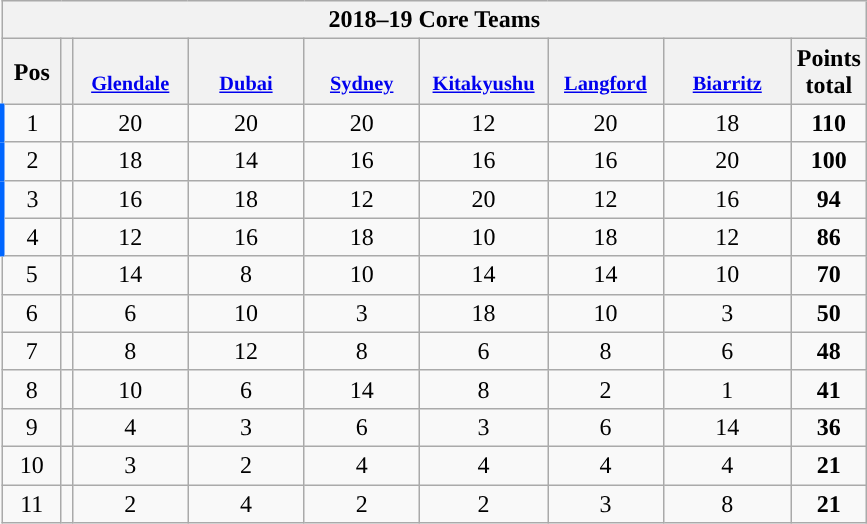<table class="wikitable" style="text-align:center">
<tr bgcolor="#efefef">
<th colspan=13 style="border-right:0px;";>2018–19 Core Teams</th>
</tr>
<tr bgcolor="#efefef">
<th style="width:2em;">Pos</th>
<th></th>
<th style="width:5.2em; font-size:85%;"><br><a href='#'>Glendale</a></th>
<th style="width:5.2em; font-size:85%;"><br><a href='#'>Dubai</a></th>
<th style="width:5.2em; font-size:85%;"><br><a href='#'>Sydney</a></th>
<th style="width:5.8em; font-size:85%;"><br><a href='#'>Kitakyushu</a></th>
<th style="width:5.2em; font-size:85%;"><br><a href='#'>Langford</a></th>
<th style="width:5.8em; font-size:85%;"><br><a href='#'>Biarritz</a></th>
<th>Points<br>total</th>
</tr>
<tr style="border-left:3px solid #06f;">
<td>1</td>
<td align=left></td>
<td>20</td>
<td>20</td>
<td>20</td>
<td>12</td>
<td>20</td>
<td>18</td>
<td><strong>110</strong></td>
</tr>
<tr style="border-left:3px solid #06f;">
<td>2</td>
<td align=left></td>
<td>18</td>
<td>14</td>
<td>16</td>
<td>16</td>
<td>16</td>
<td>20</td>
<td><strong>100</strong></td>
</tr>
<tr style="border-left:3px solid #06f;">
<td>3</td>
<td align=left></td>
<td>16</td>
<td>18</td>
<td>12</td>
<td>20</td>
<td>12</td>
<td>16</td>
<td><strong>94</strong></td>
</tr>
<tr style="border-left:3px solid #06f;">
<td>4</td>
<td align=left></td>
<td>12</td>
<td>16</td>
<td>18</td>
<td>10</td>
<td>18</td>
<td>12</td>
<td><strong>86</strong></td>
</tr>
<tr>
<td>5</td>
<td align=left></td>
<td>14</td>
<td>8</td>
<td>10</td>
<td>14</td>
<td>14</td>
<td>10</td>
<td><strong>70</strong></td>
</tr>
<tr>
<td>6</td>
<td align=left></td>
<td>6</td>
<td>10</td>
<td>3</td>
<td>18</td>
<td>10</td>
<td>3</td>
<td><strong>50</strong></td>
</tr>
<tr>
<td>7</td>
<td align=left></td>
<td>8</td>
<td>12</td>
<td>8</td>
<td>6</td>
<td>8</td>
<td>6</td>
<td><strong>48</strong></td>
</tr>
<tr>
<td>8</td>
<td align=left></td>
<td>10</td>
<td>6</td>
<td>14</td>
<td>8</td>
<td>2</td>
<td>1</td>
<td><strong>41</strong></td>
</tr>
<tr>
<td>9</td>
<td align=left></td>
<td>4</td>
<td>3</td>
<td>6</td>
<td>3</td>
<td>6</td>
<td>14</td>
<td><strong>36</strong></td>
</tr>
<tr>
<td>10</td>
<td align=left></td>
<td>3</td>
<td>2</td>
<td>4</td>
<td>4</td>
<td>4</td>
<td>4</td>
<td><strong>21</strong></td>
</tr>
<tr>
<td>11</td>
<td align=left></td>
<td>2</td>
<td>4</td>
<td>2</td>
<td>2</td>
<td>3</td>
<td>8</td>
<td><strong>21</strong></td>
</tr>
</table>
